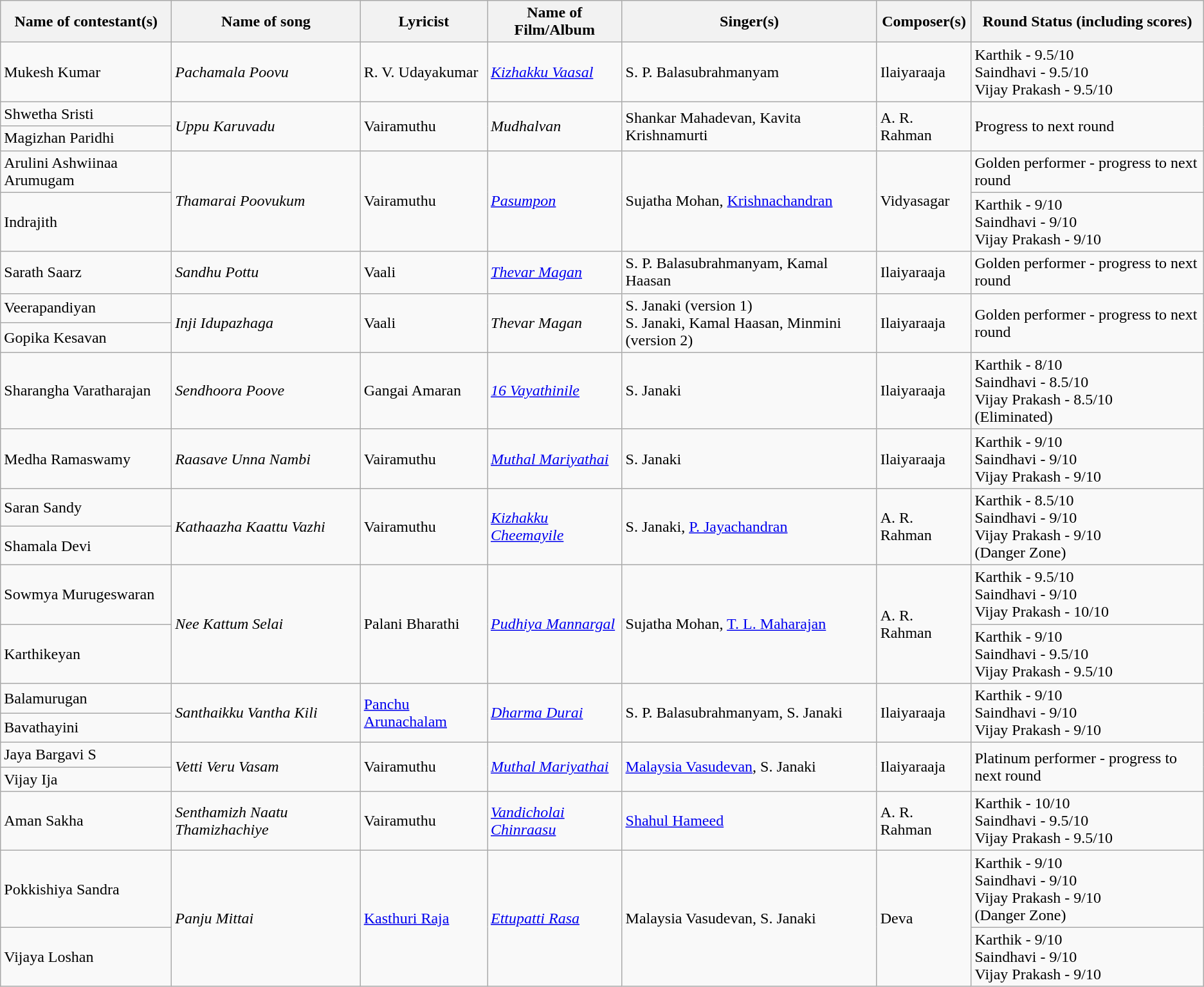<table class="wikitable">
<tr>
<th>Name of contestant(s)</th>
<th>Name of song</th>
<th>Lyricist</th>
<th>Name of Film/Album</th>
<th>Singer(s)</th>
<th>Composer(s)</th>
<th>Round Status (including scores)</th>
</tr>
<tr>
<td>Mukesh Kumar</td>
<td><em>Pachamala Poovu</em></td>
<td>R. V. Udayakumar</td>
<td><a href='#'><em>Kizhakku Vaasal</em></a></td>
<td>S. P. Balasubrahmanyam</td>
<td>Ilaiyaraaja</td>
<td>Karthik - 9.5/10<br>Saindhavi - 9.5/10<br>Vijay Prakash - 9.5/10</td>
</tr>
<tr>
<td>Shwetha Sristi</td>
<td rowspan="2"><em>Uppu Karuvadu</em></td>
<td rowspan="2">Vairamuthu</td>
<td rowspan="2"><em>Mudhalvan</em></td>
<td rowspan="2">Shankar Mahadevan, Kavita Krishnamurti</td>
<td rowspan="2">A. R. Rahman</td>
<td rowspan="2">Progress to next round</td>
</tr>
<tr>
<td>Magizhan Paridhi</td>
</tr>
<tr>
<td>Arulini Ashwiinaa Arumugam</td>
<td rowspan="2"><em>Thamarai Poovukum</em></td>
<td rowspan="2">Vairamuthu</td>
<td rowspan="2"><a href='#'><em>Pasumpon</em></a></td>
<td rowspan="2">Sujatha Mohan, <a href='#'>Krishnachandran</a></td>
<td rowspan="2">Vidyasagar</td>
<td>Golden performer - progress to next round</td>
</tr>
<tr>
<td>Indrajith</td>
<td>Karthik - 9/10<br>Saindhavi - 9/10<br>Vijay Prakash - 9/10</td>
</tr>
<tr>
<td>Sarath Saarz</td>
<td><em>Sandhu Pottu</em></td>
<td>Vaali</td>
<td><a href='#'><em>Thevar Magan</em></a></td>
<td>S. P. Balasubrahmanyam, Kamal Haasan</td>
<td>Ilaiyaraaja</td>
<td>Golden performer - progress to next round</td>
</tr>
<tr>
<td>Veerapandiyan</td>
<td rowspan="2"><em>Inji Idupazhaga</em></td>
<td rowspan="2">Vaali</td>
<td rowspan="2"><em>Thevar Magan</em></td>
<td rowspan="2">S. Janaki (version 1)<br>S. Janaki, Kamal Haasan, Minmini (version 2)</td>
<td rowspan="2">Ilaiyaraaja</td>
<td rowspan="2">Golden performer - progress to next round</td>
</tr>
<tr>
<td>Gopika Kesavan</td>
</tr>
<tr>
<td>Sharangha Varatharajan</td>
<td><em>Sendhoora Poove</em></td>
<td>Gangai Amaran</td>
<td><a href='#'><em>16 Vayathinile</em></a></td>
<td>S. Janaki</td>
<td>Ilaiyaraaja</td>
<td>Karthik - 8/10<br>Saindhavi - 8.5/10<br>Vijay Prakash - 8.5/10<br>(Eliminated)</td>
</tr>
<tr>
<td>Medha Ramaswamy</td>
<td><em>Raasave Unna Nambi</em></td>
<td>Vairamuthu</td>
<td><a href='#'><em>Muthal Mariyathai</em></a></td>
<td>S. Janaki</td>
<td>Ilaiyaraaja</td>
<td>Karthik - 9/10<br>Saindhavi - 9/10<br>Vijay Prakash - 9/10</td>
</tr>
<tr>
<td>Saran Sandy</td>
<td rowspan="2"><em>Kathaazha Kaattu Vazhi</em></td>
<td rowspan="2">Vairamuthu</td>
<td rowspan="2"><a href='#'><em>Kizhakku Cheemayile</em></a></td>
<td rowspan="2">S. Janaki, <a href='#'>P. Jayachandran</a></td>
<td rowspan="2">A. R. Rahman</td>
<td rowspan="2">Karthik - 8.5/10<br>Saindhavi - 9/10<br>Vijay Prakash - 9/10<br>(Danger Zone)</td>
</tr>
<tr>
<td>Shamala Devi</td>
</tr>
<tr>
<td>Sowmya Murugeswaran</td>
<td rowspan="2"><em>Nee Kattum Selai</em></td>
<td rowspan="2">Palani Bharathi</td>
<td rowspan="2"><a href='#'><em>Pudhiya Mannargal</em></a></td>
<td rowspan="2">Sujatha Mohan, <a href='#'>T. L. Maharajan</a></td>
<td rowspan="2">A. R. Rahman</td>
<td>Karthik - 9.5/10<br>Saindhavi - 9/10<br>Vijay Prakash - 10/10</td>
</tr>
<tr>
<td>Karthikeyan</td>
<td>Karthik - 9/10<br>Saindhavi - 9.5/10<br>Vijay Prakash - 9.5/10</td>
</tr>
<tr>
<td>Balamurugan</td>
<td rowspan="2"><em>Santhaikku Vantha Kili</em></td>
<td rowspan="2"><a href='#'>Panchu Arunachalam</a></td>
<td rowspan="2"><a href='#'><em>Dharma Durai</em></a></td>
<td rowspan="2">S. P. Balasubrahmanyam, S. Janaki</td>
<td rowspan="2">Ilaiyaraaja</td>
<td rowspan="2">Karthik - 9/10<br>Saindhavi - 9/10<br>Vijay Prakash - 9/10</td>
</tr>
<tr>
<td>Bavathayini</td>
</tr>
<tr>
<td>Jaya Bargavi S</td>
<td rowspan="2"><em>Vetti Veru Vasam</em></td>
<td rowspan="2">Vairamuthu</td>
<td rowspan="2"><a href='#'><em>Muthal Mariyathai</em></a></td>
<td rowspan="2"><a href='#'>Malaysia Vasudevan</a>, S. Janaki</td>
<td rowspan="2">Ilaiyaraaja</td>
<td rowspan="2">Platinum performer - progress to next round</td>
</tr>
<tr>
<td>Vijay Ija</td>
</tr>
<tr>
<td>Aman Sakha</td>
<td><em>Senthamizh Naatu Thamizhachiye</em></td>
<td>Vairamuthu</td>
<td><a href='#'><em>Vandicholai Chinraasu</em></a></td>
<td><a href='#'>Shahul Hameed</a></td>
<td>A. R. Rahman</td>
<td>Karthik - 10/10<br>Saindhavi - 9.5/10<br>Vijay Prakash - 9.5/10</td>
</tr>
<tr>
<td>Pokkishiya Sandra</td>
<td rowspan="2"><em>Panju Mittai</em></td>
<td rowspan="2"><a href='#'>Kasthuri Raja</a></td>
<td rowspan="2"><a href='#'><em>Ettupatti Rasa</em></a></td>
<td rowspan="2">Malaysia Vasudevan, S. Janaki</td>
<td rowspan="2">Deva</td>
<td>Karthik - 9/10<br>Saindhavi - 9/10<br>Vijay Prakash - 9/10<br>(Danger Zone)</td>
</tr>
<tr>
<td>Vijaya Loshan</td>
<td>Karthik - 9/10<br>Saindhavi - 9/10<br>Vijay Prakash - 9/10</td>
</tr>
</table>
